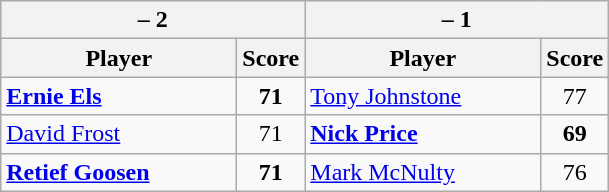<table class=wikitable>
<tr>
<th colspan=2> – 2</th>
<th colspan=2> – 1</th>
</tr>
<tr>
<th width=150>Player</th>
<th>Score</th>
<th width=150>Player</th>
<th>Score</th>
</tr>
<tr>
<td><strong><a href='#'>Ernie Els</a></strong></td>
<td align=center><strong>71</strong></td>
<td><a href='#'>Tony Johnstone</a></td>
<td align=center>77</td>
</tr>
<tr>
<td><a href='#'>David Frost</a></td>
<td align=center>71</td>
<td><strong><a href='#'>Nick Price</a></strong></td>
<td align=center><strong>69</strong></td>
</tr>
<tr>
<td><strong><a href='#'>Retief Goosen</a></strong></td>
<td align=center><strong>71</strong></td>
<td><a href='#'>Mark McNulty</a></td>
<td align=center>76</td>
</tr>
</table>
